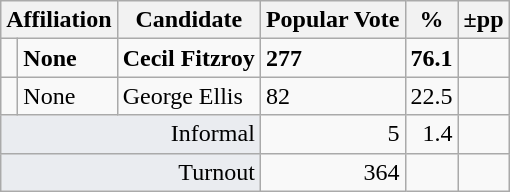<table class="wikitable col4right col5right">
<tr>
<th colspan="2">Affiliation</th>
<th>Candidate</th>
<th>Popular Vote</th>
<th>%</th>
<th>±pp</th>
</tr>
<tr>
<td></td>
<td><strong>None</strong></td>
<td><strong>Cecil Fitzroy</strong></td>
<td><strong>277</strong></td>
<td><strong>76.1</strong></td>
<td></td>
</tr>
<tr>
<td></td>
<td>None</td>
<td>George Ellis</td>
<td>82</td>
<td>22.5</td>
<td></td>
</tr>
<tr>
<td colspan="3" style="text-align:right;background-color:#eaecf0">Informal</td>
<td style="text-align:right">5</td>
<td style="text-align:right">1.4</td>
<td></td>
</tr>
<tr>
<td colspan="3" style="text-align:right;background-color:#eaecf0">Turnout</td>
<td style="text-align:right">364</td>
<td></td>
<td></td>
</tr>
</table>
